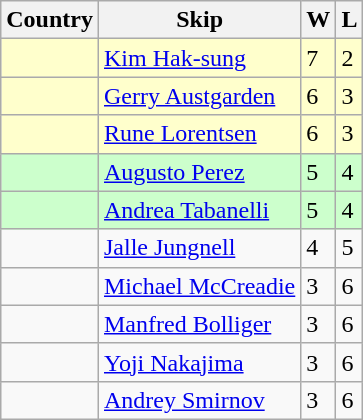<table class=wikitable>
<tr>
<th>Country</th>
<th>Skip</th>
<th>W</th>
<th>L</th>
</tr>
<tr bgcolor=#ffffcc>
<td></td>
<td><a href='#'>Kim Hak-sung</a></td>
<td>7</td>
<td>2</td>
</tr>
<tr bgcolor=#ffffcc>
<td></td>
<td><a href='#'>Gerry Austgarden</a></td>
<td>6</td>
<td>3</td>
</tr>
<tr bgcolor=#ffffcc>
<td></td>
<td><a href='#'>Rune Lorentsen</a></td>
<td>6</td>
<td>3</td>
</tr>
<tr bgcolor=#ccffcc>
<td></td>
<td><a href='#'>Augusto Perez</a></td>
<td>5</td>
<td>4</td>
</tr>
<tr bgcolor=#ccffcc>
<td></td>
<td><a href='#'>Andrea Tabanelli</a></td>
<td>5</td>
<td>4</td>
</tr>
<tr>
<td></td>
<td><a href='#'>Jalle Jungnell</a></td>
<td>4</td>
<td>5</td>
</tr>
<tr>
<td></td>
<td><a href='#'>Michael McCreadie</a></td>
<td>3</td>
<td>6</td>
</tr>
<tr>
<td></td>
<td><a href='#'>Manfred Bolliger</a></td>
<td>3</td>
<td>6</td>
</tr>
<tr>
<td></td>
<td><a href='#'>Yoji Nakajima</a></td>
<td>3</td>
<td>6</td>
</tr>
<tr>
<td></td>
<td><a href='#'>Andrey Smirnov</a></td>
<td>3</td>
<td>6</td>
</tr>
</table>
